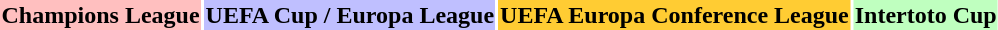<table class="toccolours" border="0" cellpadding="1" cellspacing="2" align="left" style="margin:0.5em;">
<tr>
<th bgcolor="#ffbfbf">Champions League</th>
<th bgcolor="#bfbfff">UEFA Cup / Europa League</th>
<th bgcolor="#FFCC33">UEFA Europa Conference League</th>
<th bgcolor="#bfffbf">Intertoto Cup</th>
</tr>
<tr>
</tr>
</table>
